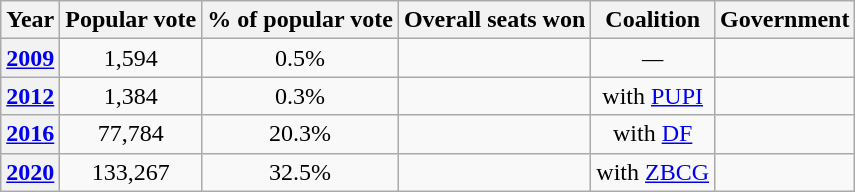<table class="wikitable" style="text-align:center">
<tr>
<th>Year</th>
<th>Popular vote</th>
<th>% of popular vote</th>
<th>Overall seats won</th>
<th>Coalition</th>
<th>Government</th>
</tr>
<tr>
<th><a href='#'>2009</a></th>
<td>1,594</td>
<td>0.5%</td>
<td></td>
<td><em>—</em></td>
<td></td>
</tr>
<tr>
<th><a href='#'>2012</a></th>
<td>1,384</td>
<td>0.3%</td>
<td></td>
<td>with <a href='#'>PUPI</a></td>
<td></td>
</tr>
<tr>
<th><a href='#'>2016</a></th>
<td>77,784</td>
<td>20.3%</td>
<td></td>
<td>with <a href='#'>DF</a></td>
<td></td>
</tr>
<tr>
<th><a href='#'>2020</a></th>
<td>133,267</td>
<td>32.5%</td>
<td></td>
<td>with <a href='#'>ZBCG</a></td>
<td></td>
</tr>
</table>
